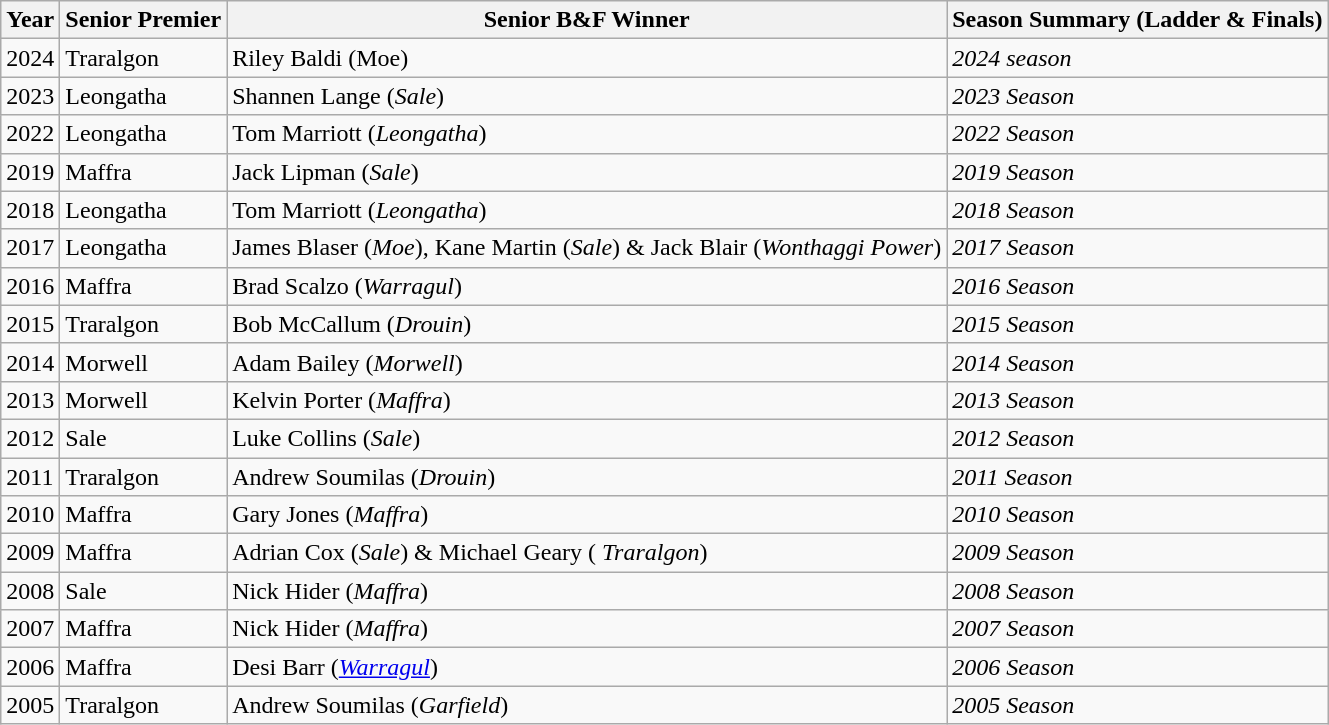<table class="wikitable">
<tr>
<th>Year</th>
<th>Senior Premier</th>
<th>Senior B&F Winner</th>
<th>Season Summary (Ladder & Finals)</th>
</tr>
<tr>
<td>2024</td>
<td>Traralgon</td>
<td>Riley Baldi (Moe)</td>
<td><em>2024 season</em></td>
</tr>
<tr>
<td>2023</td>
<td>Leongatha</td>
<td>Shannen Lange (<em>Sale</em>)</td>
<td><em>2023 Season</em></td>
</tr>
<tr>
<td>2022</td>
<td>Leongatha</td>
<td>Tom Marriott (<em>Leongatha</em>)</td>
<td><em>2022 Season</em></td>
</tr>
<tr>
<td>2019</td>
<td>Maffra</td>
<td>Jack Lipman (<em>Sale</em>)</td>
<td><em>2019 Season</em></td>
</tr>
<tr>
<td>2018</td>
<td>Leongatha</td>
<td>Tom Marriott (<em>Leongatha</em>)</td>
<td><em>2018 Season</em></td>
</tr>
<tr>
<td>2017</td>
<td>Leongatha</td>
<td>James Blaser (<em>Moe</em>), Kane Martin (<em>Sale</em>) & Jack Blair (<em>Wonthaggi Power</em>)</td>
<td><em>2017 Season</em></td>
</tr>
<tr>
<td>2016</td>
<td>Maffra</td>
<td>Brad Scalzo (<em>Warragul</em>)</td>
<td><em>2016 Season</em></td>
</tr>
<tr>
<td>2015</td>
<td>Traralgon</td>
<td>Bob McCallum (<em>Drouin</em>)</td>
<td><em>2015 Season</em></td>
</tr>
<tr>
<td>2014</td>
<td>Morwell</td>
<td>Adam Bailey (<em>Morwell</em>)</td>
<td><em>2014 Season</em></td>
</tr>
<tr>
<td>2013</td>
<td>Morwell</td>
<td>Kelvin Porter (<em>Maffra</em>)</td>
<td><em>2013 Season</em></td>
</tr>
<tr>
<td>2012</td>
<td>Sale</td>
<td>Luke Collins (<em>Sale</em>)</td>
<td><em>2012 Season</em></td>
</tr>
<tr>
<td>2011</td>
<td>Traralgon</td>
<td>Andrew Soumilas (<em>Drouin</em>)</td>
<td><em>2011 Season</em></td>
</tr>
<tr>
<td>2010</td>
<td>Maffra</td>
<td>Gary Jones (<em>Maffra</em>)</td>
<td><em>2010 Season</em></td>
</tr>
<tr>
<td>2009</td>
<td>Maffra</td>
<td>Adrian Cox (<em>Sale</em>) & Michael Geary ( <em>Traralgon</em>)</td>
<td><em>2009 Season</em></td>
</tr>
<tr>
<td>2008</td>
<td>Sale</td>
<td>Nick Hider (<em>Maffra</em>)</td>
<td><em>2008 Season</em></td>
</tr>
<tr>
<td>2007</td>
<td>Maffra</td>
<td>Nick Hider (<em>Maffra</em>)</td>
<td><em>2007 Season</em></td>
</tr>
<tr>
<td>2006</td>
<td>Maffra</td>
<td>Desi Barr (<em><a href='#'>Warragul</a></em>)</td>
<td><em>2006 Season</em></td>
</tr>
<tr>
<td>2005</td>
<td>Traralgon</td>
<td>Andrew Soumilas (<em>Garfield</em>)</td>
<td><em>2005 Season</em></td>
</tr>
</table>
